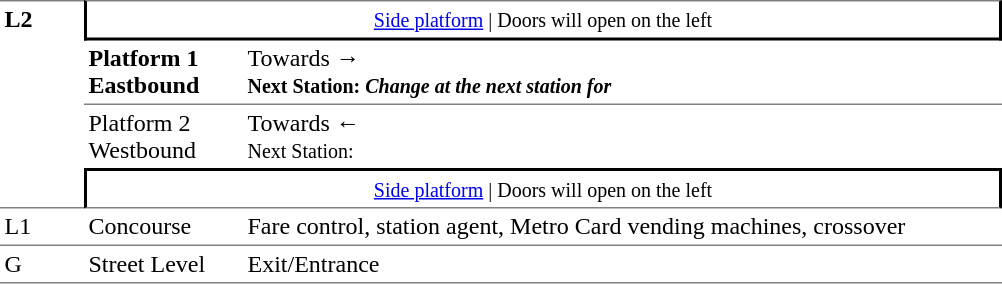<table table border=0 cellspacing=0 cellpadding=3>
<tr>
<td style="border-top:solid 1px grey;border-bottom:solid 1px grey;" width=50 rowspan=4 valign=top><strong>L2</strong></td>
<td style="border-top:solid 1px grey;border-right:solid 2px black;border-left:solid 2px black;border-bottom:solid 2px black;text-align:center;" colspan=2><small><a href='#'>Side platform</a> | Doors will open on the left </small></td>
</tr>
<tr>
<td style="border-bottom:solid 1px grey;" width=100><span><strong>Platform 1</strong><br><strong>Eastbound</strong></span></td>
<td style="border-bottom:solid 1px grey;" width=500>Towards → <br><small><strong>Next Station:</strong> </small> <small><strong><em>Change at the next station for <strong><em></small></td>
</tr>
<tr>
<td><span></strong>Platform 2<strong><br></strong>Westbound<strong></span></td>
<td><span></span>Towards ← <br><small></strong>Next Station:<strong> </small></td>
</tr>
<tr>
<td style="border-top:solid 2px black;border-right:solid 2px black;border-left:solid 2px black;border-bottom:solid 1px grey;text-align:center;" colspan=2><small><a href='#'>Side platform</a> | Doors will open on the left </small></td>
</tr>
<tr>
<td valign=top></strong>L1<strong></td>
<td valign=top>Concourse</td>
<td valign=top>Fare control, station agent, Metro Card vending machines, crossover</td>
</tr>
<tr>
<td style="border-bottom:solid 1px grey;border-top:solid 1px grey;" width=50 valign=top></strong>G<strong></td>
<td style="border-top:solid 1px grey;border-bottom:solid 1px grey;" width=100 valign=top>Street Level</td>
<td style="border-top:solid 1px grey;border-bottom:solid 1px grey;" width=500 valign=top>Exit/Entrance</td>
</tr>
</table>
